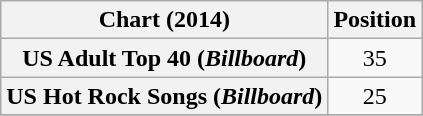<table class="wikitable sortable plainrowheaders">
<tr>
<th>Chart (2014)</th>
<th>Position</th>
</tr>
<tr>
<th scope="row">US Adult Top 40 (<em>Billboard</em>)</th>
<td style="text-align:center;">35</td>
</tr>
<tr>
<th scope="row">US Hot Rock Songs (<em>Billboard</em>)</th>
<td style="text-align:center;">25</td>
</tr>
<tr>
</tr>
</table>
